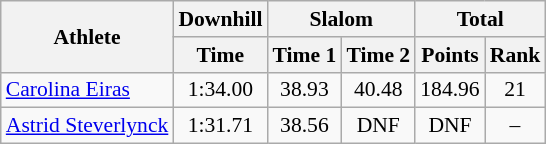<table class="wikitable" style="font-size:90%">
<tr>
<th rowspan="2">Athlete</th>
<th>Downhill</th>
<th colspan="2">Slalom</th>
<th colspan="2">Total</th>
</tr>
<tr>
<th>Time</th>
<th>Time 1</th>
<th>Time 2</th>
<th>Points</th>
<th>Rank</th>
</tr>
<tr>
<td><a href='#'>Carolina Eiras</a></td>
<td align="center">1:34.00</td>
<td align="center">38.93</td>
<td align="center">40.48</td>
<td align="center">184.96</td>
<td align="center">21</td>
</tr>
<tr>
<td><a href='#'>Astrid Steverlynck</a></td>
<td align="center">1:31.71</td>
<td align="center">38.56</td>
<td align="center">DNF</td>
<td align="center">DNF</td>
<td align="center">–</td>
</tr>
</table>
